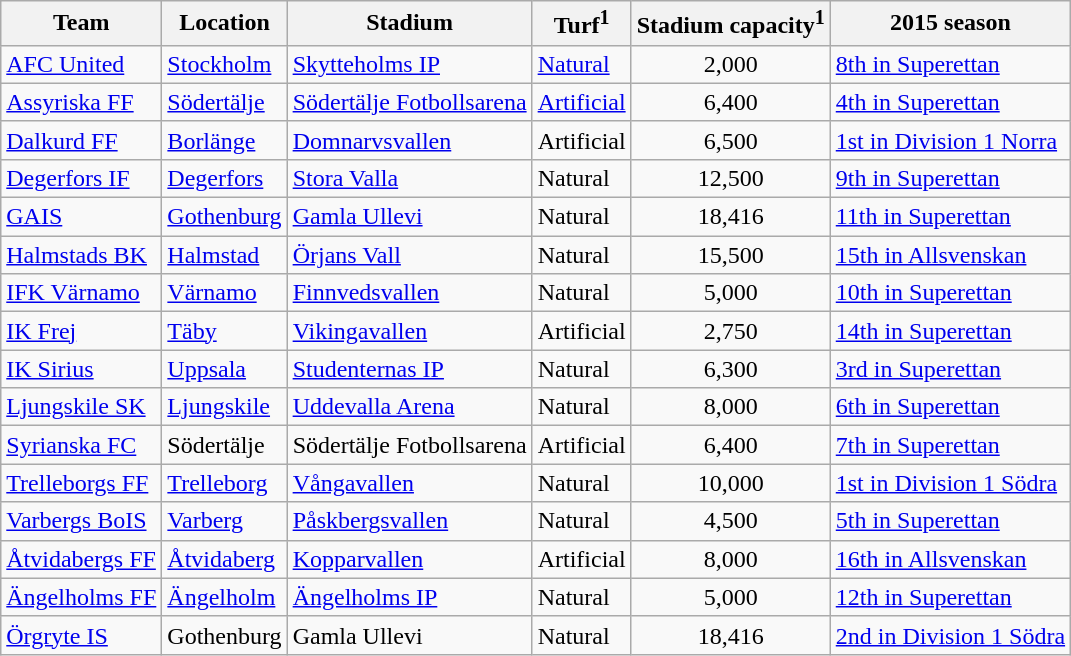<table class="sortable wikitable" style="text-align: left;">
<tr>
<th>Team</th>
<th>Location</th>
<th>Stadium</th>
<th>Turf<sup>1</sup></th>
<th>Stadium capacity<sup>1</sup></th>
<th>2015 season</th>
</tr>
<tr>
<td><a href='#'>AFC United</a></td>
<td><a href='#'>Stockholm</a></td>
<td><a href='#'>Skytteholms IP</a></td>
<td><a href='#'>Natural</a></td>
<td align="center">2,000</td>
<td><a href='#'>8th in Superettan</a></td>
</tr>
<tr>
<td><a href='#'>Assyriska FF</a></td>
<td><a href='#'>Södertälje</a></td>
<td><a href='#'>Södertälje Fotbollsarena</a></td>
<td><a href='#'>Artificial</a></td>
<td align="center">6,400</td>
<td><a href='#'>4th in Superettan</a></td>
</tr>
<tr>
<td><a href='#'>Dalkurd FF</a></td>
<td><a href='#'>Borlänge</a></td>
<td><a href='#'>Domnarvsvallen</a></td>
<td>Artificial</td>
<td align="center">6,500</td>
<td><a href='#'>1st in Division 1 Norra</a></td>
</tr>
<tr>
<td><a href='#'>Degerfors IF</a></td>
<td><a href='#'>Degerfors</a></td>
<td><a href='#'>Stora Valla</a></td>
<td>Natural</td>
<td align="center">12,500</td>
<td><a href='#'>9th in Superettan</a></td>
</tr>
<tr>
<td><a href='#'>GAIS</a></td>
<td><a href='#'>Gothenburg</a></td>
<td><a href='#'>Gamla Ullevi</a></td>
<td>Natural</td>
<td align="center">18,416</td>
<td><a href='#'>11th in Superettan</a></td>
</tr>
<tr>
<td><a href='#'>Halmstads BK</a></td>
<td><a href='#'>Halmstad</a></td>
<td><a href='#'>Örjans Vall</a></td>
<td>Natural</td>
<td align="center">15,500</td>
<td><a href='#'>15th in Allsvenskan</a></td>
</tr>
<tr>
<td><a href='#'>IFK Värnamo</a></td>
<td><a href='#'>Värnamo</a></td>
<td><a href='#'>Finnvedsvallen</a></td>
<td>Natural</td>
<td align="center">5,000</td>
<td><a href='#'>10th in Superettan</a></td>
</tr>
<tr>
<td><a href='#'>IK Frej</a></td>
<td><a href='#'>Täby</a></td>
<td><a href='#'>Vikingavallen</a></td>
<td>Artificial</td>
<td align="center">2,750</td>
<td><a href='#'>14th in Superettan</a></td>
</tr>
<tr>
<td><a href='#'>IK Sirius</a></td>
<td><a href='#'>Uppsala</a></td>
<td><a href='#'>Studenternas IP</a></td>
<td>Natural</td>
<td align="center">6,300</td>
<td><a href='#'>3rd in Superettan</a></td>
</tr>
<tr>
<td><a href='#'>Ljungskile SK</a></td>
<td><a href='#'>Ljungskile</a></td>
<td><a href='#'>Uddevalla Arena</a></td>
<td>Natural</td>
<td align="center">8,000</td>
<td><a href='#'>6th in Superettan</a></td>
</tr>
<tr>
<td><a href='#'>Syrianska FC</a></td>
<td>Södertälje</td>
<td>Södertälje Fotbollsarena</td>
<td>Artificial</td>
<td align="center">6,400</td>
<td><a href='#'>7th in Superettan</a></td>
</tr>
<tr>
<td><a href='#'>Trelleborgs FF</a></td>
<td><a href='#'>Trelleborg</a></td>
<td><a href='#'>Vångavallen</a></td>
<td>Natural</td>
<td align="center">10,000</td>
<td><a href='#'>1st in Division 1 Södra</a></td>
</tr>
<tr>
<td><a href='#'>Varbergs BoIS</a></td>
<td><a href='#'>Varberg</a></td>
<td><a href='#'>Påskbergsvallen</a></td>
<td>Natural</td>
<td align="center">4,500</td>
<td><a href='#'>5th in Superettan</a></td>
</tr>
<tr>
<td><a href='#'>Åtvidabergs FF</a></td>
<td><a href='#'>Åtvidaberg</a></td>
<td><a href='#'>Kopparvallen</a></td>
<td>Artificial</td>
<td align="center">8,000</td>
<td><a href='#'>16th in Allsvenskan</a></td>
</tr>
<tr>
<td><a href='#'>Ängelholms FF</a></td>
<td><a href='#'>Ängelholm</a></td>
<td><a href='#'>Ängelholms IP</a></td>
<td>Natural</td>
<td align="center">5,000</td>
<td><a href='#'>12th in Superettan</a></td>
</tr>
<tr>
<td><a href='#'>Örgryte IS</a></td>
<td>Gothenburg</td>
<td>Gamla Ullevi</td>
<td>Natural</td>
<td align="center">18,416</td>
<td><a href='#'>2nd in Division 1 Södra</a></td>
</tr>
</table>
